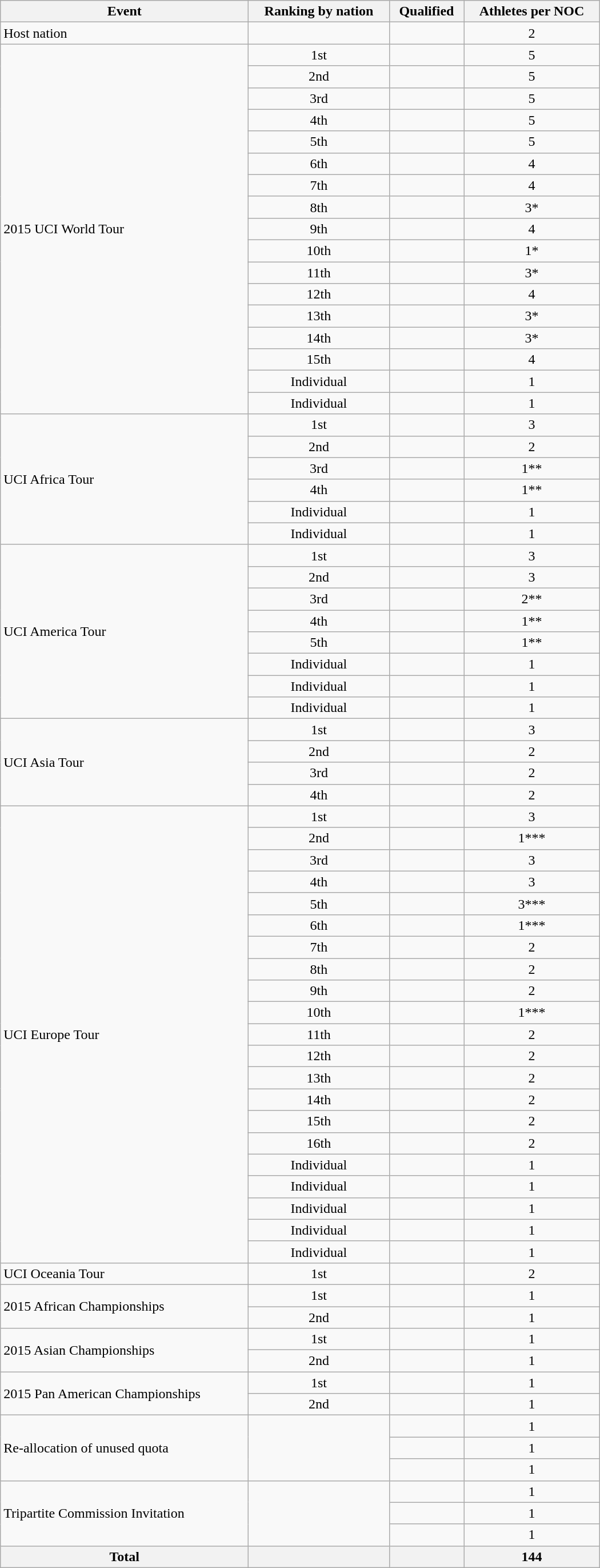<table class="wikitable"  style="width:700px; text-align:center;">
<tr>
<th>Event</th>
<th>Ranking by nation</th>
<th>Qualified</th>
<th>Athletes per NOC</th>
</tr>
<tr>
<td align=left>Host nation</td>
<td></td>
<td align="left"></td>
<td>2</td>
</tr>
<tr>
<td rowspan=17 align=left>2015 UCI World Tour</td>
<td>1st</td>
<td align="left"></td>
<td>5</td>
</tr>
<tr>
<td>2nd</td>
<td align="left"></td>
<td>5</td>
</tr>
<tr>
<td>3rd</td>
<td align="left"></td>
<td>5</td>
</tr>
<tr>
<td>4th</td>
<td align="left"></td>
<td>5</td>
</tr>
<tr>
<td>5th</td>
<td align="left"></td>
<td>5</td>
</tr>
<tr>
<td>6th</td>
<td align="left"></td>
<td>4</td>
</tr>
<tr>
<td>7th</td>
<td align="left"></td>
<td>4</td>
</tr>
<tr>
<td>8th</td>
<td align="left"></td>
<td>3*</td>
</tr>
<tr>
<td>9th</td>
<td align="left"></td>
<td>4</td>
</tr>
<tr>
<td>10th</td>
<td align="left"></td>
<td>1*</td>
</tr>
<tr>
<td>11th</td>
<td align="left"></td>
<td>3*</td>
</tr>
<tr>
<td>12th</td>
<td align="left"></td>
<td>4</td>
</tr>
<tr>
<td>13th</td>
<td align="left"></td>
<td>3*</td>
</tr>
<tr>
<td>14th</td>
<td align="left"></td>
<td>3*</td>
</tr>
<tr>
<td>15th</td>
<td align="left"></td>
<td>4</td>
</tr>
<tr>
<td>Individual</td>
<td align="left"></td>
<td>1</td>
</tr>
<tr>
<td>Individual</td>
<td align="left"></td>
<td>1</td>
</tr>
<tr>
<td rowspan=6 align=left>UCI Africa Tour</td>
<td>1st</td>
<td align="left"></td>
<td>3</td>
</tr>
<tr>
<td>2nd</td>
<td align="left"></td>
<td>2</td>
</tr>
<tr>
<td>3rd</td>
<td align="left"></td>
<td>1**</td>
</tr>
<tr>
<td>4th</td>
<td align="left"></td>
<td>1**</td>
</tr>
<tr>
<td>Individual</td>
<td align="left"></td>
<td>1</td>
</tr>
<tr>
<td>Individual</td>
<td align="left"></td>
<td>1</td>
</tr>
<tr>
<td rowspan=8 align=left>UCI America Tour</td>
<td>1st</td>
<td align="left"></td>
<td>3</td>
</tr>
<tr>
<td>2nd</td>
<td align="left"></td>
<td>3</td>
</tr>
<tr>
<td>3rd</td>
<td align="left"></td>
<td>2**</td>
</tr>
<tr>
<td>4th</td>
<td align="left"></td>
<td>1**</td>
</tr>
<tr>
<td>5th</td>
<td align="left"></td>
<td>1**</td>
</tr>
<tr>
<td>Individual</td>
<td align="left"></td>
<td>1</td>
</tr>
<tr>
<td>Individual</td>
<td align="left"></td>
<td>1</td>
</tr>
<tr>
<td>Individual</td>
<td align="left"></td>
<td>1</td>
</tr>
<tr>
<td rowspan=4 align=left>UCI Asia Tour</td>
<td>1st</td>
<td align="left"></td>
<td>3</td>
</tr>
<tr>
<td>2nd</td>
<td align="left"></td>
<td>2</td>
</tr>
<tr>
<td>3rd</td>
<td align="left"></td>
<td>2</td>
</tr>
<tr>
<td>4th</td>
<td align="left"></td>
<td>2</td>
</tr>
<tr>
<td rowspan=21 align=left>UCI Europe Tour</td>
<td>1st</td>
<td align="left"></td>
<td>3</td>
</tr>
<tr>
<td>2nd</td>
<td align="left"></td>
<td>1***</td>
</tr>
<tr>
<td>3rd</td>
<td align="left"></td>
<td>3</td>
</tr>
<tr>
<td>4th</td>
<td align="left"></td>
<td>3</td>
</tr>
<tr>
<td>5th</td>
<td align="left"></td>
<td>3***</td>
</tr>
<tr>
<td>6th</td>
<td align="left"></td>
<td>1***</td>
</tr>
<tr>
<td>7th</td>
<td align="left"></td>
<td>2</td>
</tr>
<tr>
<td>8th</td>
<td align="left"></td>
<td>2</td>
</tr>
<tr>
<td>9th</td>
<td align="left"></td>
<td>2</td>
</tr>
<tr>
<td>10th</td>
<td align="left"></td>
<td>1***</td>
</tr>
<tr>
<td>11th</td>
<td align="left"></td>
<td>2</td>
</tr>
<tr>
<td>12th</td>
<td align="left"></td>
<td>2</td>
</tr>
<tr>
<td>13th</td>
<td align="left"></td>
<td>2</td>
</tr>
<tr>
<td>14th</td>
<td align="left"></td>
<td>2</td>
</tr>
<tr>
<td>15th</td>
<td align="left"></td>
<td>2</td>
</tr>
<tr>
<td>16th</td>
<td align="left"><s></s></td>
<td>2</td>
</tr>
<tr>
<td>Individual</td>
<td align="left"></td>
<td>1</td>
</tr>
<tr>
<td>Individual</td>
<td align="left"></td>
<td>1</td>
</tr>
<tr>
<td>Individual</td>
<td align="left"></td>
<td>1</td>
</tr>
<tr>
<td>Individual</td>
<td align="left"></td>
<td>1</td>
</tr>
<tr>
<td>Individual</td>
<td align="left"></td>
<td>1</td>
</tr>
<tr>
<td align=left>UCI Oceania Tour</td>
<td>1st</td>
<td align="left"></td>
<td>2</td>
</tr>
<tr>
<td rowspan=2 align=left>2015 African Championships</td>
<td>1st</td>
<td align="left"></td>
<td>1</td>
</tr>
<tr>
<td>2nd</td>
<td align="left"></td>
<td>1</td>
</tr>
<tr>
<td rowspan=2 align=left>2015 Asian Championships</td>
<td>1st</td>
<td align="left"></td>
<td>1</td>
</tr>
<tr>
<td>2nd</td>
<td align="left"></td>
<td>1</td>
</tr>
<tr>
<td rowspan=2 align=left>2015 Pan American Championships</td>
<td>1st</td>
<td align="left"></td>
<td>1</td>
</tr>
<tr>
<td>2nd</td>
<td align="left"></td>
<td>1</td>
</tr>
<tr>
<td rowspan=3 align=left>Re-allocation of unused quota</td>
<td rowspan=3></td>
<td align="left"></td>
<td>1</td>
</tr>
<tr>
<td align="left"></td>
<td>1</td>
</tr>
<tr>
<td align="left"></td>
<td>1</td>
</tr>
<tr>
<td rowspan=3 align=left>Tripartite Commission Invitation</td>
<td rowspan=3></td>
<td align=left></td>
<td>1</td>
</tr>
<tr>
<td align="left"></td>
<td>1</td>
</tr>
<tr>
<td align="left"></td>
<td>1</td>
</tr>
<tr>
<th>Total</th>
<th></th>
<th></th>
<th>144</th>
</tr>
</table>
